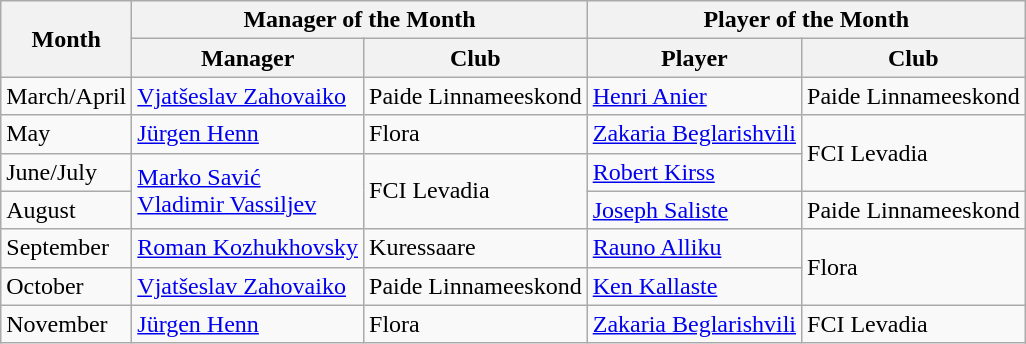<table class="wikitable">
<tr>
<th rowspan=2>Month</th>
<th colspan=2>Manager of the Month</th>
<th colspan=2>Player of the Month</th>
</tr>
<tr>
<th>Manager</th>
<th>Club</th>
<th>Player</th>
<th>Club</th>
</tr>
<tr>
<td>March/April</td>
<td> <a href='#'>Vjatšeslav Zahovaiko</a></td>
<td>Paide Linnameeskond</td>
<td> <a href='#'>Henri Anier</a></td>
<td>Paide Linnameeskond</td>
</tr>
<tr>
<td>May</td>
<td> <a href='#'>Jürgen Henn</a></td>
<td>Flora</td>
<td> <a href='#'>Zakaria Beglarishvili</a></td>
<td rowspan=2>FCI Levadia</td>
</tr>
<tr>
<td>June/July</td>
<td rowspan=2> <a href='#'>Marko Savić</a><br> <a href='#'>Vladimir Vassiljev</a></td>
<td rowspan=2>FCI Levadia</td>
<td> <a href='#'>Robert Kirss</a></td>
</tr>
<tr>
<td>August</td>
<td> <a href='#'>Joseph Saliste</a></td>
<td>Paide Linnameeskond</td>
</tr>
<tr>
<td>September</td>
<td> <a href='#'>Roman Kozhukhovsky</a></td>
<td>Kuressaare</td>
<td> <a href='#'>Rauno Alliku</a></td>
<td rowspan=2>Flora</td>
</tr>
<tr>
<td>October</td>
<td> <a href='#'>Vjatšeslav Zahovaiko</a></td>
<td>Paide Linnameeskond</td>
<td> <a href='#'>Ken Kallaste</a></td>
</tr>
<tr>
<td>November</td>
<td> <a href='#'>Jürgen Henn</a></td>
<td>Flora</td>
<td> <a href='#'>Zakaria Beglarishvili</a></td>
<td>FCI Levadia</td>
</tr>
</table>
